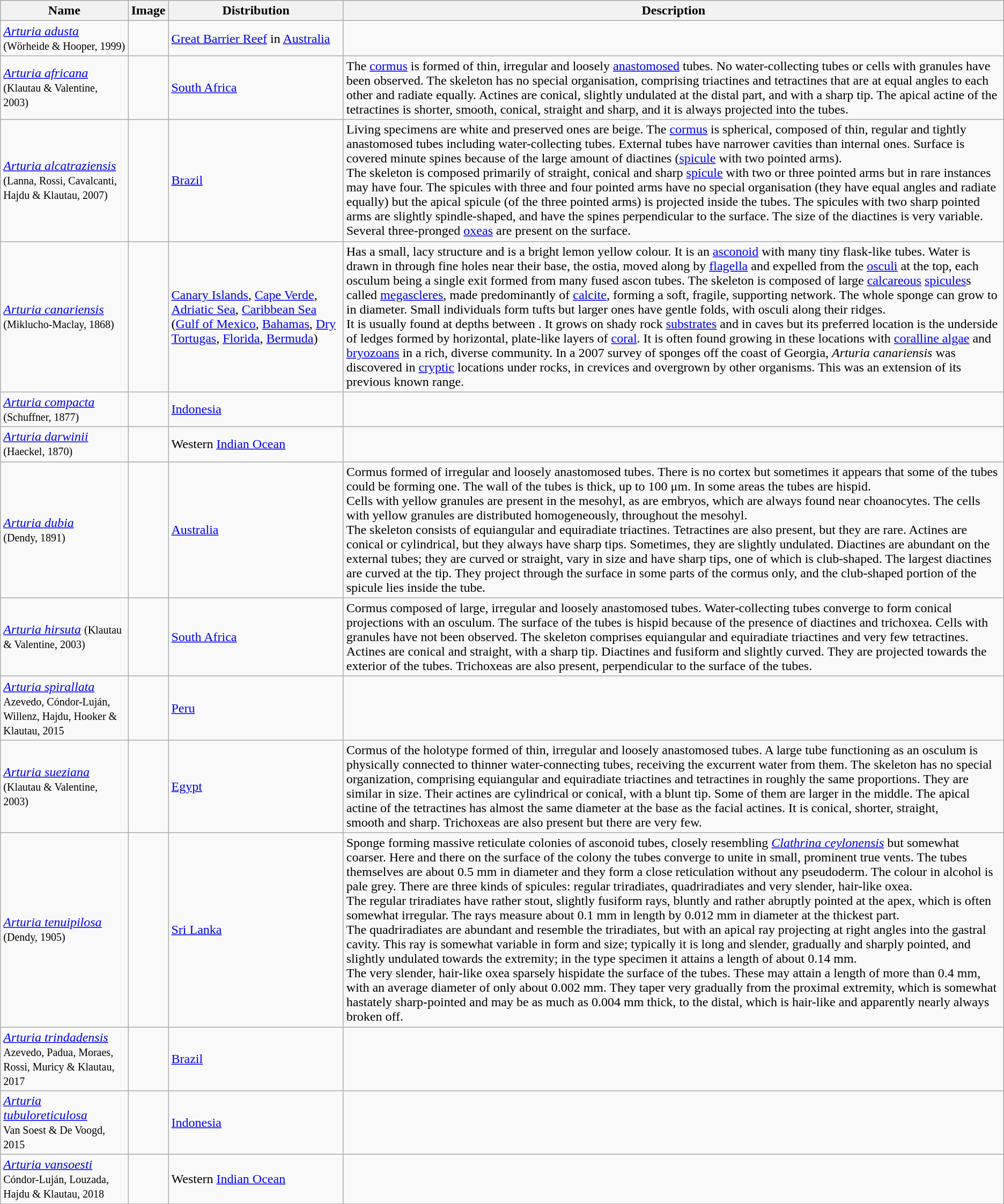<table class="wikitable sortable" style="text-align:left;">
<tr>
<th scope="col">Name</th>
<th scope="col">Image</th>
<th scope="col">Distribution</th>
<th scope="col">Description</th>
</tr>
<tr>
<td scope="row" align="left"><em><a href='#'>Arturia adusta</a></em> <br> <small>(Wörheide & Hooper, 1999)</small></td>
<td></td>
<td><a href='#'>Great Barrier Reef</a> in <a href='#'>Australia</a></td>
<td></td>
</tr>
<tr>
<td scope="row" align="left"><em><a href='#'>Arturia africana</a></em> <br> <small>(Klautau & Valentine, 2003)</small></td>
<td></td>
<td><a href='#'>South Africa</a></td>
<td>The <a href='#'>cormus</a> is formed of thin, irregular and loosely <a href='#'>anastomosed</a> tubes. No water-collecting tubes or cells with granules have been observed. The skeleton has no special organisation, comprising triactines and tetractines that are at equal angles to each other and radiate equally. Actines are conical, slightly undulated at the distal part, and with a sharp tip. The apical actine of the tetractines is shorter, smooth, conical, straight and sharp, and it is always projected into the tubes.</td>
</tr>
<tr>
<td scope="row" align="left"><em><a href='#'>Arturia alcatraziensis</a></em> <br> <small>(Lanna, Rossi, Cavalcanti, Hajdu & Klautau, 2007)</small></td>
<td></td>
<td><a href='#'>Brazil</a></td>
<td>Living specimens are white and preserved ones are beige. The <a href='#'>cormus</a> is spherical, composed of thin, regular and tightly anastomosed tubes including water-collecting tubes. External tubes have narrower cavities than internal ones. Surface is covered minute spines because of the large amount of diactines (<a href='#'>spicule</a> with two pointed arms).<br>The skeleton is composed primarily of straight, conical and sharp <a href='#'>spicule</a> with two or three pointed arms but in rare instances may have four. The spicules with three and four pointed arms have no special organisation (they have equal angles and radiate equally) but the apical spicule (of the three pointed arms) is projected inside the tubes. The spicules with two sharp pointed arms are slightly spindle-shaped, and have the spines perpendicular to the surface. The size of the diactines is very variable. Several three-pronged <a href='#'>oxeas</a> are present on the surface.</td>
</tr>
<tr>
<td scope="row" align="left"><em><a href='#'>Arturia canariensis</a></em> <br> <small>(Miklucho-Maclay, 1868)</small></td>
<td></td>
<td><a href='#'>Canary Islands</a>, <a href='#'>Cape Verde</a>, <a href='#'>Adriatic Sea</a>, <a href='#'>Caribbean Sea</a> (<a href='#'>Gulf of Mexico</a>, <a href='#'>Bahamas</a>, <a href='#'>Dry Tortugas</a>, <a href='#'>Florida</a>, <a href='#'>Bermuda</a>)</td>
<td>Has a small, lacy structure and is a bright lemon yellow colour. It is an <a href='#'>asconoid</a> with many tiny flask-like tubes. Water is drawn in through fine holes near their base, the ostia, moved along by <a href='#'>flagella</a> and expelled from the <a href='#'>osculi</a> at the top, each osculum being a single exit formed from many fused ascon tubes. The skeleton is composed of large <a href='#'>calcareous</a> <a href='#'>spicules</a>s called <a href='#'>megascleres</a>, made predominantly of <a href='#'>calcite</a>, forming a soft, fragile, supporting network. The whole sponge can grow to  in diameter. Small individuals form tufts but larger ones have gentle folds, with osculi along their ridges.<br>It is usually found at depths between . It grows on shady rock <a href='#'>substrates</a> and in caves but its preferred location is the underside of ledges formed by horizontal, plate-like layers of <a href='#'>coral</a>. It is often found growing in these locations with <a href='#'>coralline algae</a> and <a href='#'>bryozoans</a> in a rich, diverse community. In a 2007 survey of sponges off the coast of Georgia, <em>Arturia canariensis</em> was discovered in <a href='#'>cryptic</a> locations under rocks, in crevices and overgrown by other organisms. This was an extension of its previous known range.</td>
</tr>
<tr>
<td scope="row" align="left"><em><a href='#'>Arturia compacta</a></em> <br> <small>(Schuffner, 1877)</small></td>
<td></td>
<td><a href='#'>Indonesia</a></td>
<td></td>
</tr>
<tr>
<td scope="row" align="left"><em><a href='#'>Arturia darwinii</a></em> <br> <small>(Haeckel, 1870)</small></td>
<td></td>
<td>Western <a href='#'>Indian Ocean</a></td>
<td></td>
</tr>
<tr>
<td scope="row" align="left"><em><a href='#'>Arturia dubia</a></em> <br> <small>(Dendy, 1891)</small></td>
<td></td>
<td><a href='#'>Australia</a></td>
<td>Cormus formed of irregular and loosely anastomosed tubes. There is no cortex but sometimes it appears that some of the tubes could be forming one. The wall of the tubes is thick, up to 100 μm. In some areas the tubes are hispid.<br>Cells with yellow granules are present in the mesohyl, as are embryos, which are always found near choanocytes. The cells with yellow granules are distributed homogeneously, throughout the mesohyl.<br>The skeleton consists of equiangular and equiradiate triactines. Tetractines are also present, but they are rare. Actines are conical or cylindrical, but they always have sharp tips. Sometimes, they are slightly undulated. Diactines are abundant on the external tubes; they are curved or straight, vary in size and have sharp tips, one of which is club-shaped. The largest diactines are curved at the tip. They project through the surface in some parts of the cormus only, and the club-shaped portion of the spicule lies inside the tube.</td>
</tr>
<tr>
<td scope="row" align="left"><em><a href='#'>Arturia hirsuta</a></em> <small>(Klautau & Valentine, 2003)</small></td>
<td></td>
<td><a href='#'>South Africa</a></td>
<td>Cormus composed of large, irregular and loosely anastomosed tubes. Water-collecting tubes converge to form conical projections with an osculum. The surface of the tubes is hispid because of the presence of diactines and trichoxea. Cells with granules have not been observed. The skeleton comprises equiangular and equiradiate triactines and very few tetractines. Actines are conical and straight, with a sharp tip. Diactines and fusiform and slightly curved. They are projected towards the exterior of the tubes. Trichoxeas are also present, perpendicular to the surface of the tubes.</td>
</tr>
<tr>
<td scope="row" align="left"><em><a href='#'>Arturia spirallata</a></em> <br> <small>Azevedo, Cóndor-Luján, Willenz, Hajdu, Hooker & Klautau, 2015</small></td>
<td></td>
<td><a href='#'>Peru</a></td>
<td></td>
</tr>
<tr>
<td scope="row" align="left"><em><a href='#'>Arturia sueziana</a></em> <br> <small>(Klautau & Valentine, 2003)</small></td>
<td></td>
<td><a href='#'>Egypt</a></td>
<td>Cormus of the holotype formed of thin, irregular and loosely anastomosed tubes. A large tube functioning as an osculum is physically connected to thinner water-connecting tubes, receiving the excurrent water from them. The skeleton has no special organization, comprising equiangular and equiradiate triactines and tetractines in roughly the same proportions. They are similar in size. Their actines are cylindrical or conical, with a blunt tip. Some of them are larger in the middle. The apical actine of the tetractines has almost the same diameter at the base as the facial actines. It is conical, shorter, straight,<br>smooth and sharp. Trichoxeas are also present but there are very few.</td>
</tr>
<tr>
<td scope="row" align="left"><em><a href='#'>Arturia tenuipilosa</a></em> <br> <small>(Dendy, 1905)</small></td>
<td></td>
<td><a href='#'>Sri Lanka</a></td>
<td>Sponge forming massive reticulate colonies of asconoid tubes, closely resembling <em><a href='#'>Clathrina ceylonensis</a></em> but somewhat coarser. Here and there on the surface of the colony the tubes converge to unite in small, prominent true vents. The tubes themselves are about 0.5 mm in diameter and they form a close reticulation without any pseudoderm. The colour in alcohol is pale grey. There are three kinds of spicules: regular triradiates, quadriradiates and very slender, hair-like oxea.<br>The regular triradiates have rather stout, slightly fusiform rays, bluntly and rather abruptly pointed at the apex, which is often somewhat irregular. The rays measure about 0.1 mm in length by 0.012 mm in diameter at the thickest part.<br>The quadriradiates are abundant and resemble the triradiates, but with an apical ray projecting at right angles into the gastral cavity. This ray is somewhat variable in form and size; typically it is long and slender, gradually and sharply pointed, and slightly undulated towards the extremity; in the type specimen it attains a length of about 0.14 mm.<br>The very slender, hair-like oxea sparsely hispidate the surface of the tubes. These may attain a length of more than 0.4 mm, with an average diameter of only about 0.002 mm. They taper very gradually from the proximal extremity, which is somewhat hastately sharp-pointed and may be as much as 0.004 mm thick, to the distal, which is hair-like and apparently nearly always broken off.</td>
</tr>
<tr>
<td scope="row" align="left"><em><a href='#'>Arturia trindadensis</a></em> <br> <small>Azevedo, Padua, Moraes, Rossi, Muricy & Klautau, 2017</small></td>
<td></td>
<td><a href='#'>Brazil</a></td>
<td></td>
</tr>
<tr>
<td scope="row" align="left"><em><a href='#'>Arturia tubuloreticulosa</a></em> <br> <small>Van Soest & De Voogd, 2015</small></td>
<td></td>
<td><a href='#'>Indonesia</a></td>
<td></td>
</tr>
<tr>
<td scope="row" align="left"><em><a href='#'>Arturia vansoesti</a></em> <br> <small>Cóndor-Luján, Louzada, Hajdu & Klautau, 2018 </small></td>
<td></td>
<td>Western <a href='#'>Indian Ocean</a></td>
<td></td>
</tr>
<tr>
</tr>
</table>
